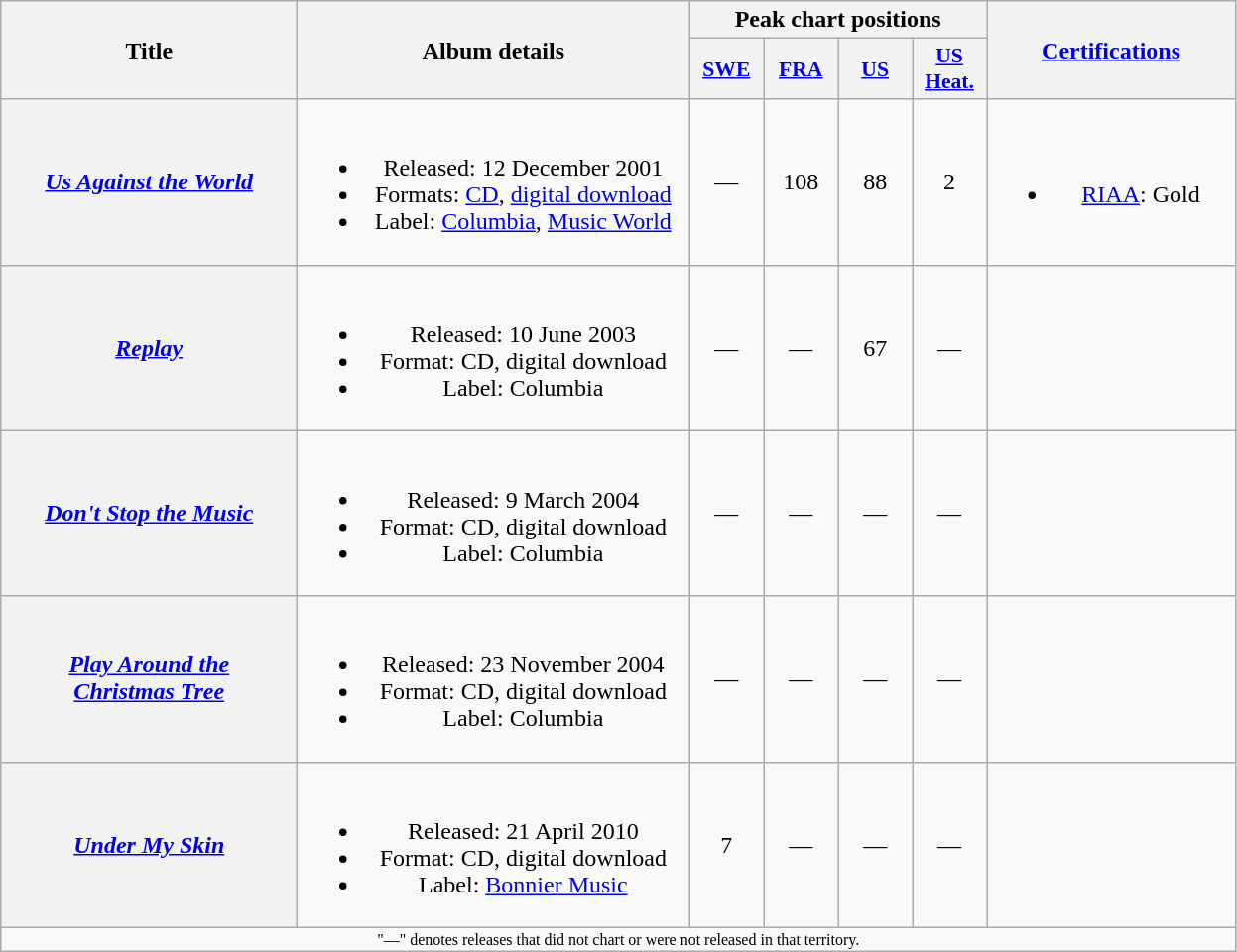<table class="wikitable plainrowheaders" style="text-align:center;" border="1">
<tr>
<th scope="col" rowspan="2" style="width:12em;">Title</th>
<th scope="col" rowspan="2" style="width:16em;">Album details</th>
<th scope="col" colspan="4">Peak chart positions</th>
<th scope="col" rowspan="2" style="width:10em;"><a href='#'>Certifications</a></th>
</tr>
<tr>
<th scope="col" style="width:3em;font-size:90%;"><a href='#'>SWE</a><br></th>
<th scope="col" style="width:3em;font-size:90%;"><a href='#'>FRA</a><br></th>
<th scope="col" style="width:3em;font-size:90%;"><a href='#'>US</a><br></th>
<th scope="col" style="width:3em;font-size:90%;"><a href='#'>US<br>Heat.</a><br></th>
</tr>
<tr>
<th scope="row"><em><a href='#'>Us Against the World</a></em></th>
<td><br><ul><li>Released: 12 December 2001</li><li>Formats: <a href='#'>CD</a>, <a href='#'>digital download</a></li><li>Label: <a href='#'>Columbia</a>, <a href='#'>Music World</a></li></ul></td>
<td>—</td>
<td>108</td>
<td>88</td>
<td>2</td>
<td><br><ul><li><a href='#'>RIAA</a>: Gold</li></ul></td>
</tr>
<tr>
<th scope="row"><em><a href='#'>Replay</a></em></th>
<td><br><ul><li>Released: 10 June 2003</li><li>Format: CD, digital download</li><li>Label: Columbia</li></ul></td>
<td>—</td>
<td>—</td>
<td>67</td>
<td>—</td>
<td></td>
</tr>
<tr>
<th scope="row"><em><a href='#'>Don't Stop the Music</a></em></th>
<td><br><ul><li>Released: 9 March 2004</li><li>Format: CD, digital download</li><li>Label: Columbia</li></ul></td>
<td>—</td>
<td>—</td>
<td>—</td>
<td>—</td>
<td></td>
</tr>
<tr>
<th scope="row"><em><a href='#'>Play Around the<br>Christmas Tree</a></em></th>
<td><br><ul><li>Released: 23 November 2004</li><li>Format: CD, digital download</li><li>Label: Columbia</li></ul></td>
<td>—</td>
<td>—</td>
<td>—</td>
<td>—</td>
<td></td>
</tr>
<tr>
<th scope="row"><em><a href='#'>Under My Skin</a></em></th>
<td><br><ul><li>Released: 21 April 2010</li><li>Format: CD, digital download</li><li>Label: <a href='#'>Bonnier Music</a></li></ul></td>
<td>7</td>
<td>—</td>
<td>—</td>
<td>—</td>
<td></td>
</tr>
<tr>
<td align="center" colspan="15" style="font-size:8pt">"—" denotes releases that did not chart or were not released in that territory.</td>
</tr>
</table>
